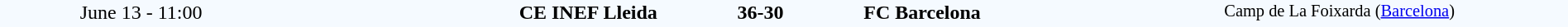<table style="width: 100%; background:#F5FAFF;" cellspacing="0">
<tr>
<td align=center valign=top rowspan=3 width=18%>June 13 - 11:00</td>
</tr>
<tr>
<td width=24% align=right><strong>CE INEF Lleida</strong></td>
<td align=center width=13%><strong>36-30</strong></td>
<td width=23%><strong>FC Barcelona</strong></td>
<td style=font-size:85% rowspan=3 valign=top>Camp de La Foixarda (<a href='#'>Barcelona</a>)</td>
</tr>
<tr style=font-size:85%>
<td align=right valign=top></td>
<td align=center></td>
<td valign=top></td>
</tr>
</table>
